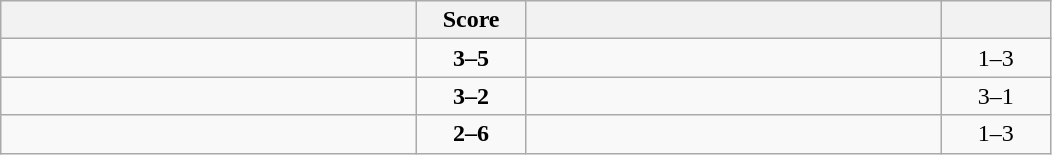<table class="wikitable" style="text-align: center; ">
<tr>
<th align="right" width="270"></th>
<th width="65">Score</th>
<th align="left" width="270"></th>
<th width="65"></th>
</tr>
<tr>
<td align="left"></td>
<td><strong>3–5</strong></td>
<td align="left"><strong></strong></td>
<td>1–3 <strong></strong></td>
</tr>
<tr>
<td align="left"><strong></strong></td>
<td><strong>3–2</strong></td>
<td align="left"></td>
<td>3–1 <strong></strong></td>
</tr>
<tr>
<td align="left"></td>
<td><strong>2–6</strong></td>
<td align="left"><strong></strong></td>
<td>1–3 <strong></strong></td>
</tr>
</table>
